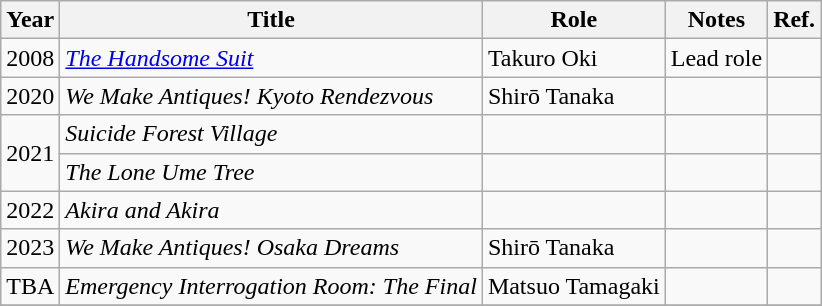<table class="wikitable">
<tr>
<th>Year</th>
<th>Title</th>
<th>Role</th>
<th>Notes</th>
<th>Ref.</th>
</tr>
<tr>
<td>2008</td>
<td><em><a href='#'>The Handsome Suit</a></em></td>
<td>Takuro Oki</td>
<td>Lead role</td>
<td></td>
</tr>
<tr>
<td>2020</td>
<td><em>We Make Antiques! Kyoto Rendezvous</em></td>
<td>Shirō Tanaka</td>
<td></td>
<td></td>
</tr>
<tr>
<td rowspan="2">2021</td>
<td><em>Suicide Forest Village</em></td>
<td></td>
<td></td>
<td></td>
</tr>
<tr>
<td><em>The Lone Ume Tree</em></td>
<td></td>
<td></td>
<td></td>
</tr>
<tr>
<td>2022</td>
<td><em>Akira and Akira</em></td>
<td></td>
<td></td>
<td></td>
</tr>
<tr>
<td rowspan="1">2023</td>
<td><em>We Make Antiques! Osaka Dreams</em></td>
<td>Shirō Tanaka</td>
<td></td>
<td></td>
</tr>
<tr>
<td>TBA</td>
<td><em>Emergency Interrogation Room: The Final</em></td>
<td>Matsuo Tamagaki</td>
<td></td>
<td></td>
</tr>
<tr>
</tr>
</table>
